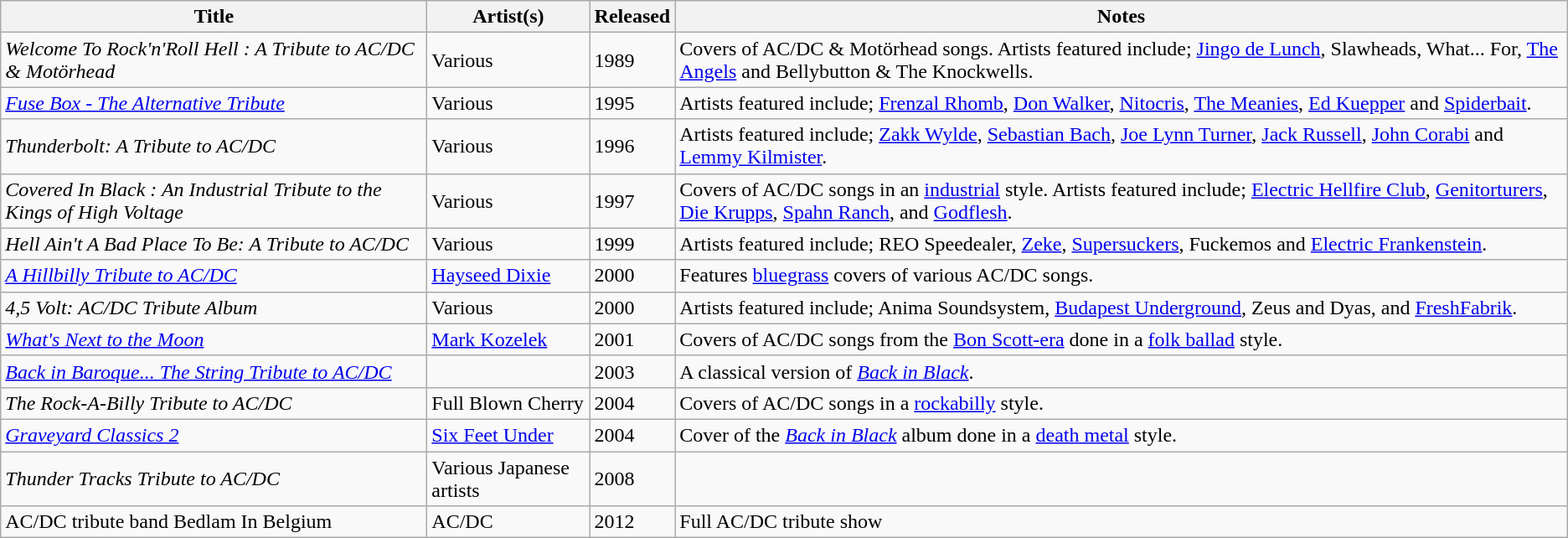<table class="wikitable">
<tr>
<th>Title</th>
<th>Artist(s)</th>
<th>Released</th>
<th>Notes</th>
</tr>
<tr>
<td><em>Welcome To Rock'n'Roll Hell : A Tribute to AC/DC & Motörhead</em></td>
<td>Various</td>
<td>1989</td>
<td>Covers of AC/DC & Motörhead songs. Artists featured include; <a href='#'>Jingo de Lunch</a>, Slawheads, What... For, <a href='#'>The Angels</a> and Bellybutton & The Knockwells.</td>
</tr>
<tr>
<td><em><a href='#'>Fuse Box - The Alternative Tribute</a></em></td>
<td>Various</td>
<td>1995</td>
<td>Artists featured include; <a href='#'>Frenzal Rhomb</a>, <a href='#'>Don Walker</a>, <a href='#'>Nitocris</a>, <a href='#'>The Meanies</a>, <a href='#'>Ed Kuepper</a> and <a href='#'>Spiderbait</a>.</td>
</tr>
<tr>
<td><em>Thunderbolt: A Tribute to AC/DC</em></td>
<td>Various</td>
<td>1996</td>
<td>Artists featured include; <a href='#'>Zakk Wylde</a>, <a href='#'>Sebastian Bach</a>, <a href='#'>Joe Lynn Turner</a>, <a href='#'>Jack Russell</a>, <a href='#'>John Corabi</a> and <a href='#'>Lemmy Kilmister</a>.</td>
</tr>
<tr>
<td><em>Covered In Black : An Industrial Tribute to the Kings of High Voltage</em></td>
<td>Various</td>
<td>1997</td>
<td>Covers of AC/DC songs in an <a href='#'>industrial</a> style. Artists featured include; <a href='#'>Electric Hellfire Club</a>, <a href='#'>Genitorturers</a>, <a href='#'>Die Krupps</a>, <a href='#'>Spahn Ranch</a>, and <a href='#'>Godflesh</a>.</td>
</tr>
<tr>
<td><em>Hell Ain't A Bad Place To Be: A Tribute to AC/DC</em></td>
<td>Various</td>
<td>1999</td>
<td>Artists featured include; REO Speedealer, <a href='#'>Zeke</a>, <a href='#'>Supersuckers</a>, Fuckemos and <a href='#'>Electric Frankenstein</a>.</td>
</tr>
<tr>
<td><em><a href='#'>A Hillbilly Tribute to AC/DC</a></em></td>
<td><a href='#'>Hayseed Dixie</a></td>
<td>2000</td>
<td>Features <a href='#'>bluegrass</a> covers of various AC/DC songs.</td>
</tr>
<tr>
<td><em>4,5 Volt: AC/DC Tribute Album</em></td>
<td>Various</td>
<td>2000</td>
<td>Artists featured include; Anima Soundsystem, <a href='#'>Budapest Underground</a>, Zeus and Dyas, and <a href='#'>FreshFabrik</a>.</td>
</tr>
<tr>
<td><em><a href='#'>What's Next to the Moon</a></em></td>
<td><a href='#'>Mark Kozelek</a></td>
<td>2001</td>
<td>Covers of AC/DC songs from the <a href='#'>Bon Scott-era</a> done in a <a href='#'>folk ballad</a> style.</td>
</tr>
<tr>
<td><em><a href='#'>Back in Baroque... The String Tribute to AC/DC</a></em></td>
<td></td>
<td>2003</td>
<td>A classical version of <em><a href='#'>Back in Black</a></em>.</td>
</tr>
<tr>
<td><em>The Rock-A-Billy Tribute to AC/DC</em></td>
<td>Full Blown Cherry</td>
<td>2004</td>
<td>Covers of AC/DC songs in a <a href='#'>rockabilly</a> style.</td>
</tr>
<tr>
<td><em><a href='#'>Graveyard Classics 2</a></em></td>
<td><a href='#'>Six Feet Under</a></td>
<td>2004</td>
<td>Cover of the <em><a href='#'>Back in Black</a></em> album done in a <a href='#'>death metal</a> style.</td>
</tr>
<tr>
<td><em>Thunder Tracks Tribute to AC/DC</em></td>
<td>Various Japanese artists</td>
<td>2008</td>
<td></td>
</tr>
<tr>
<td>AC/DC tribute band Bedlam In Belgium</td>
<td>AC/DC</td>
<td>2012</td>
<td>Full AC/DC tribute show</td>
</tr>
</table>
